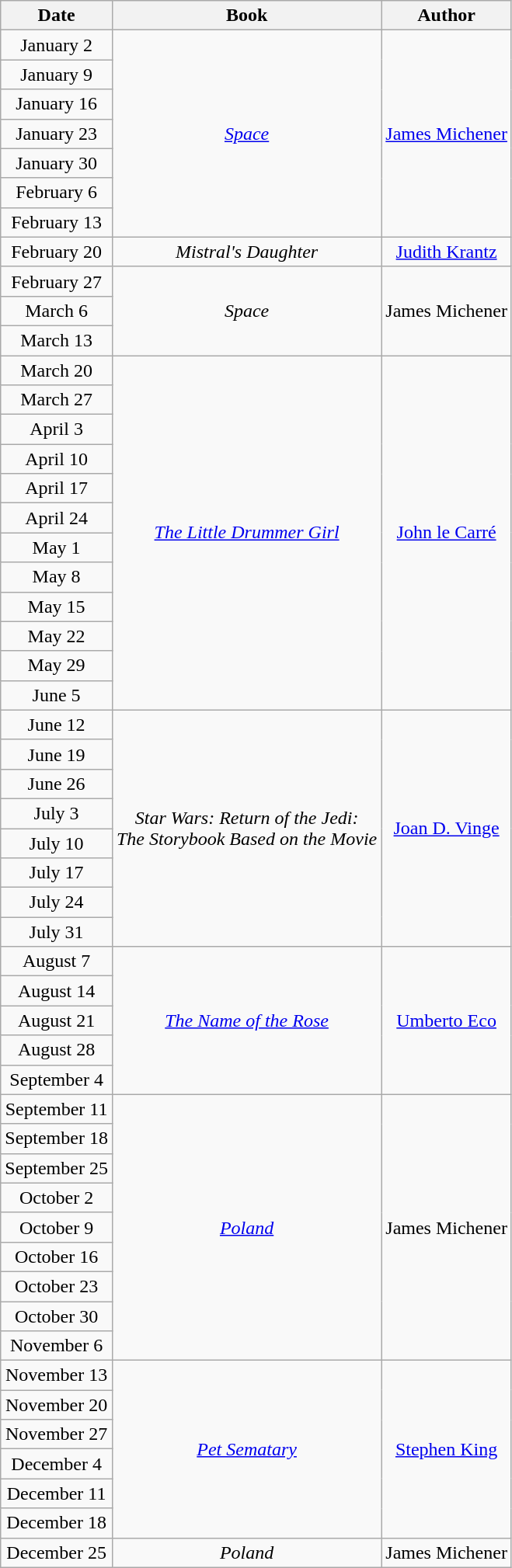<table class="wikitable sortable" style="text-align: center">
<tr>
<th>Date</th>
<th>Book</th>
<th>Author</th>
</tr>
<tr>
<td>January 2</td>
<td rowspan=7><em><a href='#'>Space</a></em></td>
<td rowspan=7><a href='#'>James Michener</a></td>
</tr>
<tr>
<td>January 9</td>
</tr>
<tr>
<td>January 16</td>
</tr>
<tr>
<td>January 23</td>
</tr>
<tr>
<td>January 30</td>
</tr>
<tr>
<td>February 6</td>
</tr>
<tr>
<td>February 13</td>
</tr>
<tr>
<td>February 20</td>
<td><em>Mistral's Daughter</em></td>
<td><a href='#'>Judith Krantz</a></td>
</tr>
<tr>
<td>February 27</td>
<td rowspan=3><em>Space</em></td>
<td rowspan=3>James Michener</td>
</tr>
<tr>
<td>March 6</td>
</tr>
<tr>
<td>March 13</td>
</tr>
<tr>
<td>March 20</td>
<td rowspan=12><em><a href='#'>The Little Drummer Girl</a></em></td>
<td rowspan=12><a href='#'>John le Carré</a></td>
</tr>
<tr>
<td>March 27</td>
</tr>
<tr>
<td>April 3</td>
</tr>
<tr>
<td>April 10</td>
</tr>
<tr>
<td>April 17</td>
</tr>
<tr>
<td>April 24</td>
</tr>
<tr>
<td>May 1</td>
</tr>
<tr>
<td>May 8</td>
</tr>
<tr>
<td>May 15</td>
</tr>
<tr>
<td>May 22</td>
</tr>
<tr>
<td>May 29</td>
</tr>
<tr>
<td>June 5</td>
</tr>
<tr>
<td>June 12</td>
<td rowspan=8><em>Star Wars: Return of the Jedi:<br>The Storybook Based on the Movie</em></td>
<td rowspan=8><a href='#'>Joan D. Vinge</a></td>
</tr>
<tr>
<td>June 19</td>
</tr>
<tr>
<td>June 26</td>
</tr>
<tr>
<td>July 3</td>
</tr>
<tr>
<td>July 10</td>
</tr>
<tr>
<td>July 17</td>
</tr>
<tr>
<td>July 24</td>
</tr>
<tr>
<td>July 31</td>
</tr>
<tr>
<td>August 7</td>
<td rowspan=5><em><a href='#'>The Name of the Rose</a></em></td>
<td rowspan=5><a href='#'>Umberto Eco</a></td>
</tr>
<tr>
<td>August 14</td>
</tr>
<tr>
<td>August 21</td>
</tr>
<tr>
<td>August 28</td>
</tr>
<tr>
<td>September 4</td>
</tr>
<tr>
<td>September 11</td>
<td rowspan=9><em><a href='#'>Poland</a></em></td>
<td rowspan=9>James Michener</td>
</tr>
<tr>
<td>September 18</td>
</tr>
<tr>
<td>September 25</td>
</tr>
<tr>
<td>October 2</td>
</tr>
<tr>
<td>October 9</td>
</tr>
<tr>
<td>October 16</td>
</tr>
<tr>
<td>October 23</td>
</tr>
<tr>
<td>October 30</td>
</tr>
<tr>
<td>November 6</td>
</tr>
<tr>
<td>November 13</td>
<td rowspan=6><em><a href='#'>Pet Sematary</a></em></td>
<td rowspan=6><a href='#'>Stephen King</a></td>
</tr>
<tr>
<td>November 20</td>
</tr>
<tr>
<td>November 27</td>
</tr>
<tr>
<td>December 4</td>
</tr>
<tr>
<td>December 11</td>
</tr>
<tr>
<td>December 18</td>
</tr>
<tr>
<td>December 25</td>
<td><em>Poland</em></td>
<td>James Michener</td>
</tr>
</table>
